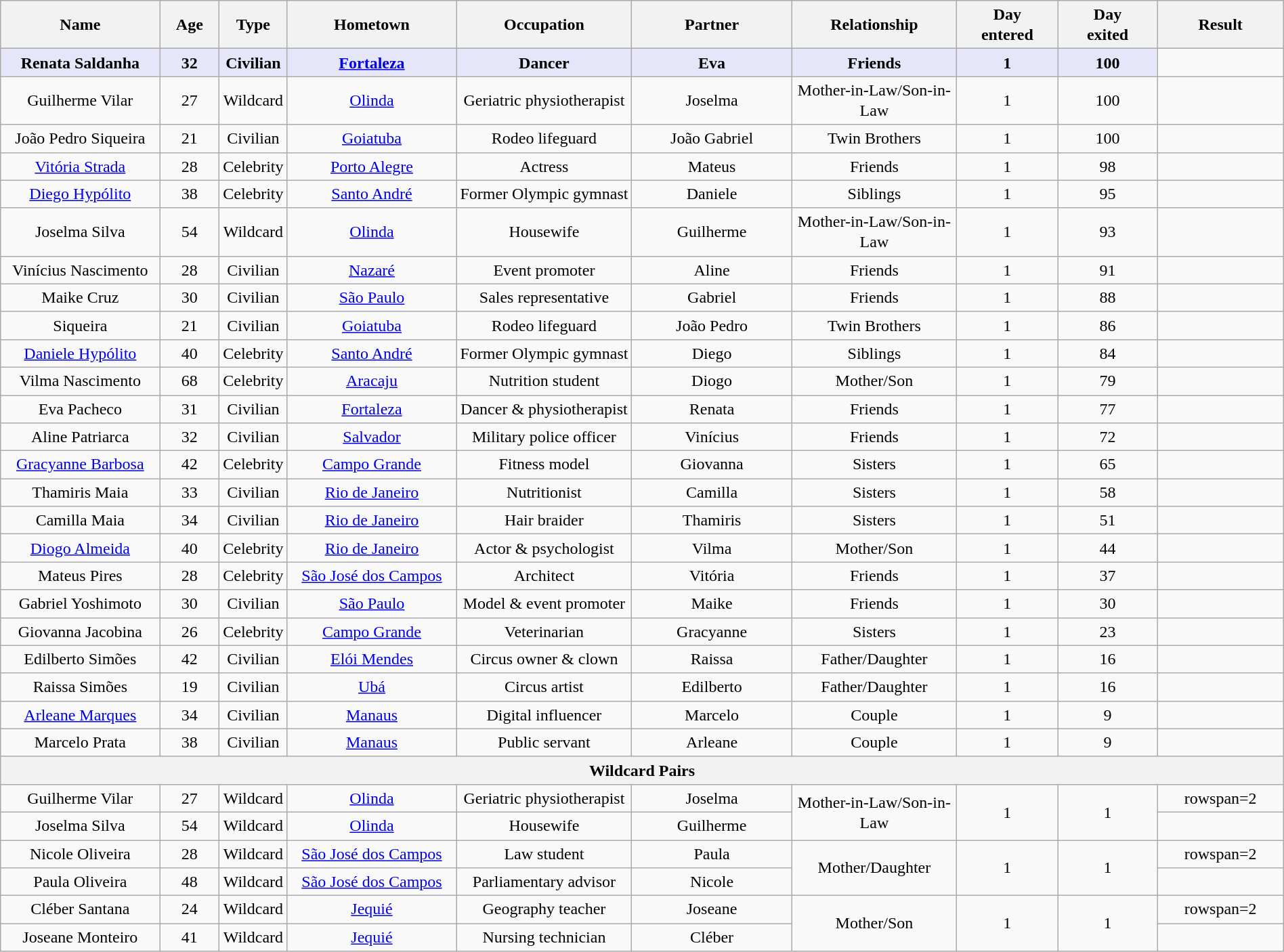<table class="wikitable sortable" style="text-align:center; width:100%; line-height:20px;">
<tr>
<th scope="col" width="13.5%">Name</th>
<th scope="col" width="05.0%">Age</th>
<th>Type</th>
<th scope="col" width="13.5%">Hometown</th>
<th scope="col" width="13.5%">Occupation</th>
<th scope="col" width="13.5%">Partner</th>
<th scope="col" width="13.5%">Relationship</th>
<th scope="col" width="08.5%">Day<br>entered</th>
<th scope="col" width="08.5%">Day<br>exited</th>
<th scope="col" width="13.5%">Result</th>
</tr>
<tr>
<td bgcolor="E6E6FA"><strong>Renata Saldanha</strong></td>
<td bgcolor="E6E6FA"><strong>32</strong></td>
<td bgcolor="E6E6FA"><strong>Civilian</strong></td>
<td bgcolor="E6E6FA"><strong><a href='#'>Fortaleza</a></strong></td>
<td bgcolor="E6E6FA"><strong>Dancer</strong></td>
<td bgcolor="E6E6FA"><strong>Eva</strong></td>
<td bgcolor="E6E6FA"><strong>Friends</strong></td>
<td bgcolor="E6E6FA"><strong>1</strong></td>
<td bgcolor="E6E6FA"><strong>100</strong></td>
<td></td>
</tr>
<tr>
<td>Guilherme Vilar</td>
<td>27</td>
<td>Wildcard</td>
<td><a href='#'>Olinda</a></td>
<td>Geriatric physiotherapist</td>
<td>Joselma</td>
<td>Mother-in-Law/Son-in-Law</td>
<td>1</td>
<td>100</td>
<td></td>
</tr>
<tr>
<td>João Pedro Siqueira</td>
<td>21</td>
<td>Civilian</td>
<td><a href='#'>Goiatuba</a></td>
<td>Rodeo lifeguard</td>
<td nowrap>João Gabriel</td>
<td>Twin Brothers</td>
<td>1</td>
<td>100</td>
<td></td>
</tr>
<tr>
<td><a href='#'>Vitória Strada</a></td>
<td>28</td>
<td>Celebrity</td>
<td><a href='#'>Porto Alegre</a></td>
<td>Actress</td>
<td>Mateus</td>
<td>Friends</td>
<td>1</td>
<td>98</td>
<td></td>
</tr>
<tr>
<td><a href='#'>Diego Hypólito</a></td>
<td>38</td>
<td>Celebrity</td>
<td><a href='#'>Santo André</a></td>
<td>Former Olympic gymnast</td>
<td>Daniele</td>
<td>Siblings</td>
<td>1</td>
<td>95</td>
<td></td>
</tr>
<tr>
<td>Joselma Silva</td>
<td>54</td>
<td>Wildcard</td>
<td><a href='#'>Olinda</a></td>
<td>Housewife</td>
<td>Guilherme</td>
<td>Mother-in-Law/Son-in-Law</td>
<td>1</td>
<td>93</td>
<td></td>
</tr>
<tr>
<td>Vinícius Nascimento</td>
<td>28</td>
<td>Civilian</td>
<td><a href='#'>Nazaré</a></td>
<td>Event promoter</td>
<td>Aline</td>
<td>Friends</td>
<td>1</td>
<td>91</td>
<td></td>
</tr>
<tr>
<td>Maike Cruz</td>
<td>30</td>
<td>Civilian</td>
<td><a href='#'>São Paulo</a></td>
<td>Sales representative</td>
<td>Gabriel</td>
<td>Friends</td>
<td>1</td>
<td>88</td>
<td></td>
</tr>
<tr>
<td> Siqueira</td>
<td>21</td>
<td>Civilian</td>
<td><a href='#'>Goiatuba</a></td>
<td>Rodeo lifeguard</td>
<td>João Pedro</td>
<td>Twin Brothers</td>
<td>1</td>
<td>86</td>
<td></td>
</tr>
<tr>
<td><a href='#'>Daniele Hypólito</a></td>
<td>40</td>
<td>Celebrity</td>
<td><a href='#'>Santo André</a></td>
<td nowrap>Former Olympic gymnast</td>
<td>Diego</td>
<td>Siblings</td>
<td>1</td>
<td>84</td>
<td></td>
</tr>
<tr>
<td>Vilma Nascimento</td>
<td>68</td>
<td>Celebrity</td>
<td><a href='#'>Aracaju</a></td>
<td>Nutrition student</td>
<td>Diogo</td>
<td>Mother/Son</td>
<td>1</td>
<td>79</td>
<td></td>
</tr>
<tr>
<td>Eva Pacheco</td>
<td>31</td>
<td>Civilian</td>
<td><a href='#'>Fortaleza</a></td>
<td>Dancer & physiotherapist</td>
<td>Renata</td>
<td>Friends</td>
<td>1</td>
<td>77</td>
<td></td>
</tr>
<tr>
<td>Aline Patriarca</td>
<td>32</td>
<td>Civilian</td>
<td><a href='#'>Salvador</a></td>
<td>Military police officer</td>
<td>Vinícius</td>
<td>Friends</td>
<td>1</td>
<td>72</td>
<td></td>
</tr>
<tr>
<td><a href='#'>Gracyanne Barbosa</a></td>
<td>42</td>
<td>Celebrity</td>
<td><a href='#'>Campo Grande</a></td>
<td>Fitness model</td>
<td>Giovanna</td>
<td>Sisters</td>
<td>1</td>
<td>65</td>
<td></td>
</tr>
<tr>
<td>Thamiris Maia</td>
<td>33</td>
<td>Civilian</td>
<td><a href='#'>Rio de Janeiro</a></td>
<td>Nutritionist</td>
<td>Camilla</td>
<td>Sisters</td>
<td>1</td>
<td>58</td>
<td></td>
</tr>
<tr>
<td>Camilla Maia</td>
<td>34</td>
<td>Civilian</td>
<td><a href='#'>Rio de Janeiro</a></td>
<td>Hair braider</td>
<td>Thamiris</td>
<td>Sisters</td>
<td>1</td>
<td>51</td>
<td></td>
</tr>
<tr>
<td><a href='#'>Diogo Almeida</a></td>
<td>40</td>
<td>Celebrity</td>
<td><a href='#'>Rio de Janeiro</a></td>
<td>Actor & psychologist</td>
<td>Vilma</td>
<td>Mother/Son</td>
<td>1</td>
<td>44</td>
<td></td>
</tr>
<tr>
<td>Mateus Pires</td>
<td>28</td>
<td>Celebrity</td>
<td nowrap><a href='#'>São José dos Campos</a></td>
<td>Architect</td>
<td>Vitória</td>
<td>Friends</td>
<td>1</td>
<td>37</td>
<td></td>
</tr>
<tr>
<td>Gabriel Yoshimoto</td>
<td>30</td>
<td>Civilian</td>
<td><a href='#'>São Paulo</a></td>
<td>Model & event promoter</td>
<td>Maike</td>
<td>Friends</td>
<td>1</td>
<td>30</td>
<td></td>
</tr>
<tr>
<td>Giovanna Jacobina</td>
<td>26</td>
<td>Celebrity</td>
<td><a href='#'>Campo Grande</a></td>
<td>Veterinarian</td>
<td>Gracyanne</td>
<td>Sisters</td>
<td>1</td>
<td>23</td>
<td></td>
</tr>
<tr>
<td>Edilberto Simões</td>
<td>42</td>
<td>Civilian</td>
<td><a href='#'>Elói Mendes</a></td>
<td>Circus owner & clown</td>
<td>Raissa</td>
<td>Father/Daughter</td>
<td>1</td>
<td>16</td>
<td></td>
</tr>
<tr>
<td>Raissa Simões</td>
<td>19</td>
<td>Civilian</td>
<td><a href='#'>Ubá</a></td>
<td>Circus artist</td>
<td>Edilberto</td>
<td>Father/Daughter</td>
<td>1</td>
<td>16</td>
<td></td>
</tr>
<tr>
<td><a href='#'>Arleane Marques</a></td>
<td>34</td>
<td>Civilian</td>
<td><a href='#'>Manaus</a></td>
<td>Digital influencer</td>
<td>Marcelo</td>
<td>Couple</td>
<td>1</td>
<td>9</td>
<td></td>
</tr>
<tr>
<td>Marcelo Prata</td>
<td>38</td>
<td>Civilian</td>
<td><a href='#'>Manaus</a></td>
<td>Public servant</td>
<td>Arleane</td>
<td>Couple</td>
<td>1</td>
<td>9</td>
<td></td>
</tr>
<tr>
<th colspan=10>Wildcard Pairs</th>
</tr>
<tr>
<td>Guilherme Vilar</td>
<td>27</td>
<td>Wildcard</td>
<td><a href='#'>Olinda</a></td>
<td>Geriatric physiotherapist</td>
<td>Joselma</td>
<td rowspan=2>Mother-in-Law/Son-in-Law</td>
<td rowspan=2>1</td>
<td rowspan=2>1</td>
<td>rowspan=2 </td>
</tr>
<tr>
<td>Joselma Silva</td>
<td>54</td>
<td>Wildcard</td>
<td><a href='#'>Olinda</a></td>
<td>Housewife</td>
<td>Guilherme</td>
</tr>
<tr>
<td>Nicole Oliveira</td>
<td>28</td>
<td>Wildcard</td>
<td><a href='#'>São José dos Campos</a></td>
<td>Law student</td>
<td>Paula</td>
<td rowspan=2>Mother/Daughter</td>
<td rowspan=2>1</td>
<td rowspan=2>1</td>
<td>rowspan=2 </td>
</tr>
<tr>
<td>Paula Oliveira</td>
<td>48</td>
<td>Wildcard</td>
<td><a href='#'>São José dos Campos</a></td>
<td>Parliamentary advisor</td>
<td>Nicole</td>
</tr>
<tr>
<td>Cléber Santana</td>
<td>24</td>
<td>Wildcard</td>
<td><a href='#'>Jequié</a></td>
<td>Geography teacher</td>
<td>Joseane</td>
<td rowspan=2>Mother/Son</td>
<td rowspan=2>1</td>
<td rowspan=2>1</td>
<td>rowspan=2 </td>
</tr>
<tr>
<td>Joseane Monteiro</td>
<td>41</td>
<td>Wildcard</td>
<td><a href='#'>Jequié</a></td>
<td>Nursing technician</td>
<td>Cléber</td>
</tr>
</table>
